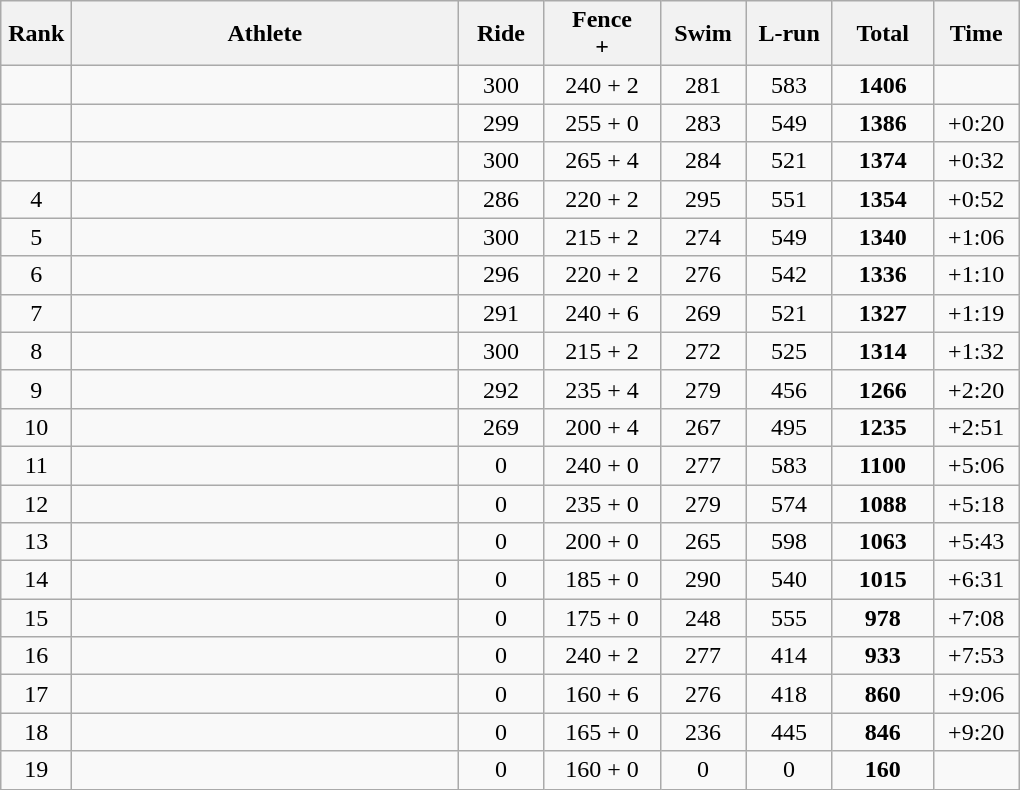<table class=wikitable style="text-align:center">
<tr>
<th width=40>Rank</th>
<th width=250>Athlete</th>
<th width=50>Ride</th>
<th width=70>Fence<br>+</th>
<th width=50>Swim</th>
<th width=50>L-run</th>
<th width=60>Total</th>
<th width=50>Time</th>
</tr>
<tr>
<td></td>
<td align=left></td>
<td>300</td>
<td>240 + 2</td>
<td>281</td>
<td>583</td>
<td><strong>1406</strong></td>
<td></td>
</tr>
<tr>
<td></td>
<td align=left></td>
<td>299</td>
<td>255 + 0</td>
<td>283</td>
<td>549</td>
<td><strong>1386</strong></td>
<td>+0:20</td>
</tr>
<tr>
<td></td>
<td align=left></td>
<td>300</td>
<td>265 + 4</td>
<td>284</td>
<td>521</td>
<td><strong>1374</strong></td>
<td>+0:32</td>
</tr>
<tr>
<td>4</td>
<td align=left></td>
<td>286</td>
<td>220 + 2</td>
<td>295</td>
<td>551</td>
<td><strong>1354</strong></td>
<td>+0:52</td>
</tr>
<tr>
<td>5</td>
<td align=left></td>
<td>300</td>
<td>215 + 2</td>
<td>274</td>
<td>549</td>
<td><strong>1340</strong></td>
<td>+1:06</td>
</tr>
<tr>
<td>6</td>
<td align=left></td>
<td>296</td>
<td>220 + 2</td>
<td>276</td>
<td>542</td>
<td><strong>1336</strong></td>
<td>+1:10</td>
</tr>
<tr>
<td>7</td>
<td align=left></td>
<td>291</td>
<td>240 + 6</td>
<td>269</td>
<td>521</td>
<td><strong>1327</strong></td>
<td>+1:19</td>
</tr>
<tr>
<td>8</td>
<td align=left></td>
<td>300</td>
<td>215 + 2</td>
<td>272</td>
<td>525</td>
<td><strong>1314</strong></td>
<td>+1:32</td>
</tr>
<tr>
<td>9</td>
<td align=left></td>
<td>292</td>
<td>235 + 4</td>
<td>279</td>
<td>456</td>
<td><strong>1266</strong></td>
<td>+2:20</td>
</tr>
<tr>
<td>10</td>
<td align=left></td>
<td>269</td>
<td>200 + 4</td>
<td>267</td>
<td>495</td>
<td><strong>1235</strong></td>
<td>+2:51</td>
</tr>
<tr>
<td>11</td>
<td align=left></td>
<td>0</td>
<td>240 + 0</td>
<td>277</td>
<td>583</td>
<td><strong>1100</strong></td>
<td>+5:06</td>
</tr>
<tr>
<td>12</td>
<td align=left></td>
<td>0</td>
<td>235 + 0</td>
<td>279</td>
<td>574</td>
<td><strong>1088</strong></td>
<td>+5:18</td>
</tr>
<tr>
<td>13</td>
<td align=left></td>
<td>0</td>
<td>200 + 0</td>
<td>265</td>
<td>598</td>
<td><strong>1063</strong></td>
<td>+5:43</td>
</tr>
<tr>
<td>14</td>
<td align=left></td>
<td>0</td>
<td>185 + 0</td>
<td>290</td>
<td>540</td>
<td><strong>1015</strong></td>
<td>+6:31</td>
</tr>
<tr>
<td>15</td>
<td align=left></td>
<td>0</td>
<td>175 + 0</td>
<td>248</td>
<td>555</td>
<td><strong>978</strong></td>
<td>+7:08</td>
</tr>
<tr>
<td>16</td>
<td align=left></td>
<td>0</td>
<td>240 + 2</td>
<td>277</td>
<td>414</td>
<td><strong>933</strong></td>
<td>+7:53</td>
</tr>
<tr>
<td>17</td>
<td align=left></td>
<td>0</td>
<td>160 + 6</td>
<td>276</td>
<td>418</td>
<td><strong>860</strong></td>
<td>+9:06</td>
</tr>
<tr>
<td>18</td>
<td align=left></td>
<td>0</td>
<td>165 + 0</td>
<td>236</td>
<td>445</td>
<td><strong>846</strong></td>
<td>+9:20</td>
</tr>
<tr>
<td>19</td>
<td align=left></td>
<td>0</td>
<td>160 + 0</td>
<td>0</td>
<td>0</td>
<td><strong>160</strong></td>
<td></td>
</tr>
</table>
